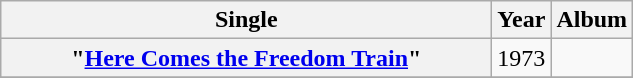<table class="wikitable plainrowheaders" style="text-align:center;">
<tr>
<th style="width:20em;">Single</th>
<th>Year</th>
<th>Album</th>
</tr>
<tr>
<th scope = "row">"<a href='#'>Here Comes the Freedom Train</a>"</th>
<td>1973</td>
<td></td>
</tr>
<tr>
</tr>
</table>
